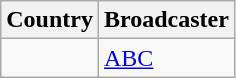<table class="wikitable">
<tr>
<th align=center>Country</th>
<th align=center>Broadcaster</th>
</tr>
<tr>
<td></td>
<td><a href='#'>ABC</a></td>
</tr>
</table>
